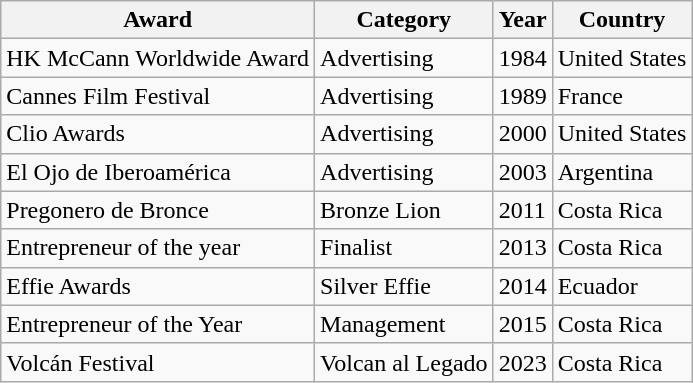<table class="wikitable">
<tr>
<th>Award</th>
<th>Category</th>
<th>Year</th>
<th>Country</th>
</tr>
<tr>
<td>HK McCann Worldwide Award</td>
<td>Advertising</td>
<td>1984</td>
<td>United States</td>
</tr>
<tr>
<td>Cannes Film Festival</td>
<td>Advertising</td>
<td>1989</td>
<td>France</td>
</tr>
<tr>
<td>Clio Awards</td>
<td>Advertising</td>
<td>2000</td>
<td>United States</td>
</tr>
<tr>
<td>El Ojo de Iberoamérica</td>
<td>Advertising</td>
<td>2003</td>
<td>Argentina</td>
</tr>
<tr>
<td>Pregonero de Bronce</td>
<td>Bronze Lion</td>
<td>2011</td>
<td>Costa Rica</td>
</tr>
<tr>
<td>Entrepreneur of the year</td>
<td>Finalist</td>
<td>2013</td>
<td>Costa Rica</td>
</tr>
<tr>
<td>Effie Awards</td>
<td>Silver Effie</td>
<td>2014</td>
<td>Ecuador</td>
</tr>
<tr>
<td>Entrepreneur of the Year</td>
<td>Management</td>
<td>2015</td>
<td>Costa Rica</td>
</tr>
<tr>
<td>Volcán Festival</td>
<td>Volcan al Legado</td>
<td>2023</td>
<td>Costa Rica</td>
</tr>
</table>
